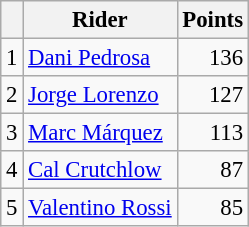<table class="wikitable" style="font-size: 95%;">
<tr>
<th></th>
<th>Rider</th>
<th>Points</th>
</tr>
<tr>
<td align=center>1</td>
<td> <a href='#'>Dani Pedrosa</a></td>
<td align=right>136</td>
</tr>
<tr>
<td align=center>2</td>
<td> <a href='#'>Jorge Lorenzo</a></td>
<td align=right>127</td>
</tr>
<tr>
<td align=center>3</td>
<td> <a href='#'>Marc Márquez</a></td>
<td align=right>113</td>
</tr>
<tr>
<td align=center>4</td>
<td> <a href='#'>Cal Crutchlow</a></td>
<td align=right>87</td>
</tr>
<tr>
<td align=center>5</td>
<td> <a href='#'>Valentino Rossi</a></td>
<td align=right>85</td>
</tr>
</table>
